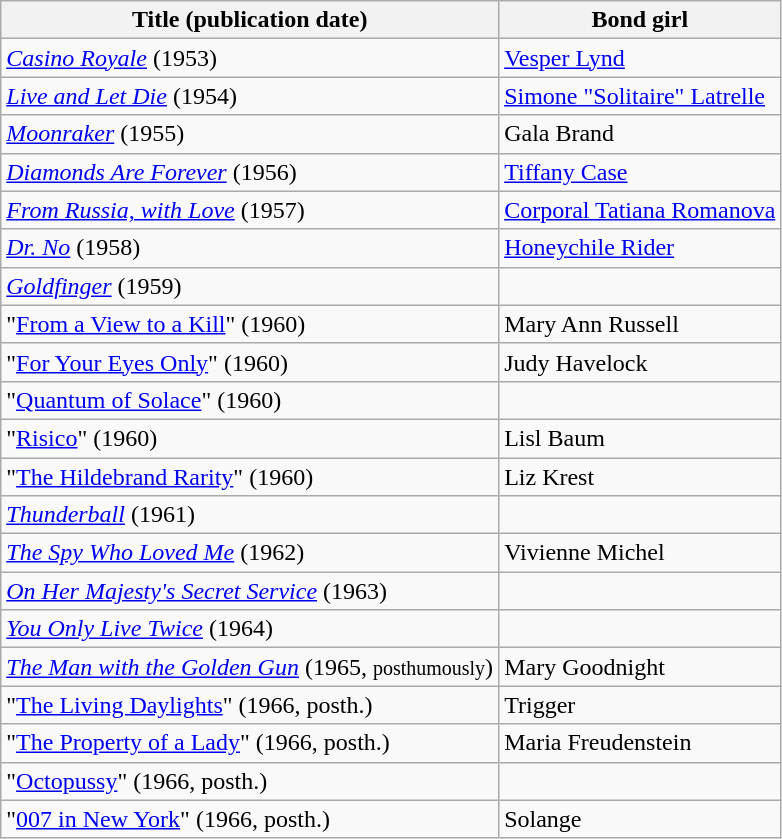<table class="wikitable">
<tr>
<th scope="col">Title (publication date)</th>
<th scope="col">Bond girl</th>
</tr>
<tr>
<td><em><a href='#'>Casino Royale</a></em> (1953)</td>
<td><a href='#'>Vesper Lynd</a></td>
</tr>
<tr>
<td><em><a href='#'>Live and Let Die</a></em> (1954)</td>
<td><a href='#'>Simone "Solitaire" Latrelle</a></td>
</tr>
<tr>
<td><em><a href='#'>Moonraker</a></em> (1955)</td>
<td>Gala Brand</td>
</tr>
<tr>
<td><em><a href='#'>Diamonds Are Forever</a></em> (1956)</td>
<td><a href='#'>Tiffany Case</a></td>
</tr>
<tr>
<td><em><a href='#'>From Russia, with Love</a></em> (1957)</td>
<td><a href='#'>Corporal Tatiana Romanova</a></td>
</tr>
<tr>
<td><em><a href='#'>Dr. No</a></em> (1958)</td>
<td><a href='#'>Honeychile Rider</a></td>
</tr>
<tr>
<td><em><a href='#'>Goldfinger</a></em> (1959)</td>
<td></td>
</tr>
<tr>
<td>"<a href='#'>From a View to a Kill</a>" (1960)</td>
<td>Mary Ann Russell</td>
</tr>
<tr>
<td>"<a href='#'>For Your Eyes Only</a>" (1960)</td>
<td>Judy Havelock</td>
</tr>
<tr>
<td>"<a href='#'>Quantum of Solace</a>" (1960)</td>
<td></td>
</tr>
<tr>
<td>"<a href='#'>Risico</a>" (1960)</td>
<td>Lisl Baum</td>
</tr>
<tr>
<td>"<a href='#'>The Hildebrand Rarity</a>" (1960)</td>
<td>Liz Krest</td>
</tr>
<tr>
<td><em><a href='#'>Thunderball</a></em> (1961)</td>
<td></td>
</tr>
<tr>
<td><em><a href='#'>The Spy Who Loved Me</a></em> (1962)</td>
<td>Vivienne Michel</td>
</tr>
<tr>
<td><em><a href='#'>On Her Majesty's Secret Service</a></em> (1963)</td>
<td></td>
</tr>
<tr>
<td><em><a href='#'>You Only Live Twice</a></em> (1964)</td>
<td></td>
</tr>
<tr>
<td><em><a href='#'>The Man with the Golden Gun</a></em> (1965, <small>posthumously</small>)</td>
<td>Mary Goodnight</td>
</tr>
<tr>
<td>"<a href='#'>The Living Daylights</a>" (1966, posth.)</td>
<td>Trigger</td>
</tr>
<tr>
<td>"<a href='#'>The Property of a Lady</a>" (1966, posth.)</td>
<td>Maria Freudenstein</td>
</tr>
<tr>
<td>"<a href='#'>Octopussy</a>" (1966, posth.)</td>
<td></td>
</tr>
<tr>
<td>"<a href='#'>007 in New York</a>" (1966, posth.)</td>
<td>Solange</td>
</tr>
</table>
